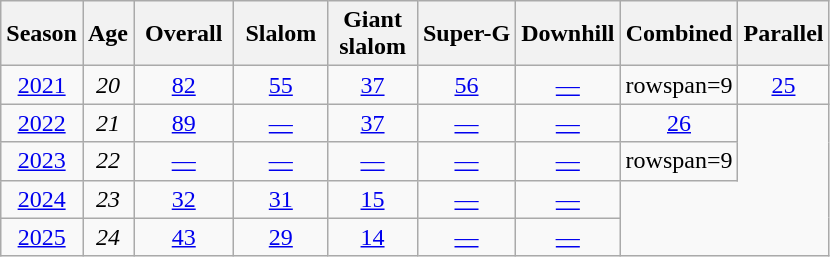<table class=wikitable style="text-align:center">
<tr>
<th>Season</th>
<th>Age</th>
<th> Overall </th>
<th> Slalom </th>
<th>Giant<br> slalom </th>
<th>Super-G</th>
<th>Downhill</th>
<th>Combined</th>
<th>Parallel</th>
</tr>
<tr>
<td><a href='#'>2021</a></td>
<td><em>20</em></td>
<td><a href='#'>82</a></td>
<td><a href='#'>55</a></td>
<td><a href='#'>37</a></td>
<td><a href='#'>56</a></td>
<td><a href='#'>—</a></td>
<td>rowspan=9 </td>
<td><a href='#'>25</a></td>
</tr>
<tr>
<td><a href='#'>2022</a></td>
<td><em>21</em></td>
<td><a href='#'>89</a></td>
<td><a href='#'>—</a></td>
<td><a href='#'>37</a></td>
<td><a href='#'>—</a></td>
<td><a href='#'>—</a></td>
<td><a href='#'>26</a></td>
</tr>
<tr>
<td><a href='#'>2023</a></td>
<td><em>22</em></td>
<td><a href='#'>—</a></td>
<td><a href='#'>—</a></td>
<td><a href='#'>—</a></td>
<td><a href='#'>—</a></td>
<td><a href='#'>—</a></td>
<td>rowspan=9 </td>
</tr>
<tr>
<td><a href='#'>2024</a></td>
<td><em>23</em></td>
<td><a href='#'>32</a></td>
<td><a href='#'>31</a></td>
<td><a href='#'>15</a></td>
<td><a href='#'>—</a></td>
<td><a href='#'>—</a></td>
</tr>
<tr>
<td><a href='#'>2025</a></td>
<td><em>24</em></td>
<td><a href='#'>43</a></td>
<td><a href='#'>29</a></td>
<td><a href='#'>14</a></td>
<td><a href='#'>—</a></td>
<td><a href='#'>—</a></td>
</tr>
</table>
